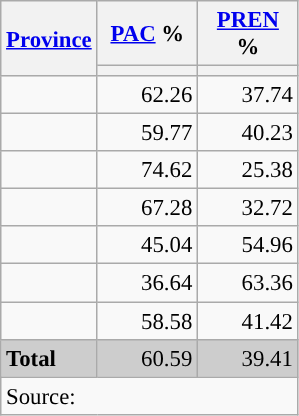<table class="wikitable sortable" style="text-align:right; font-size:95%">
<tr>
<th rowspan=2><a href='#'>Province</a></th>
<th width=60px><a href='#'>PAC</a> %</th>
<th width=60px><a href='#'>PREN</a> %</th>
</tr>
<tr>
<th style="background:"></th>
<th style="background:"></th>
</tr>
<tr>
<td align="left"></td>
<td style="background:">62.26</td>
<td>37.74</td>
</tr>
<tr>
<td align="left"></td>
<td style="background:">59.77</td>
<td>40.23</td>
</tr>
<tr>
<td align="left"></td>
<td style="background:">74.62</td>
<td>25.38</td>
</tr>
<tr>
<td align="left"></td>
<td style="background:">67.28</td>
<td>32.72</td>
</tr>
<tr>
<td align="left"></td>
<td>45.04</td>
<td style="background:">54.96</td>
</tr>
<tr>
<td align="left"></td>
<td>36.64</td>
<td style="background:">63.36</td>
</tr>
<tr>
<td align="left"></td>
<td style="background:">58.58</td>
<td>41.42</td>
</tr>
<tr style="background:#CDCDCD;">
<td align="left"><strong>Total</strong></td>
<td style="background:">60.59</td>
<td>39.41</td>
</tr>
<tr>
<td align=left colspan=11>Source:  </td>
</tr>
</table>
